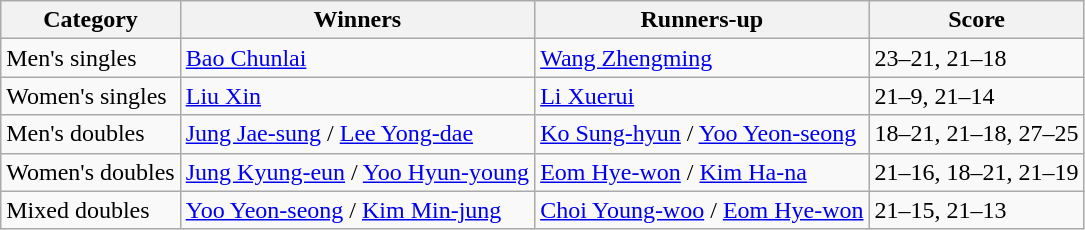<table class=wikitable style="white-space:nowrap;">
<tr>
<th>Category</th>
<th>Winners</th>
<th>Runners-up</th>
<th>Score</th>
</tr>
<tr>
<td>Men's singles</td>
<td> <a href='#'>Bao Chunlai</a></td>
<td> <a href='#'>Wang Zhengming</a></td>
<td>23–21, 21–18</td>
</tr>
<tr>
<td>Women's singles</td>
<td> <a href='#'>Liu Xin</a></td>
<td> <a href='#'>Li Xuerui</a></td>
<td>21–9, 21–14</td>
</tr>
<tr>
<td>Men's doubles</td>
<td> <a href='#'>Jung Jae-sung</a> / <a href='#'>Lee Yong-dae</a></td>
<td> <a href='#'>Ko Sung-hyun</a> / <a href='#'>Yoo Yeon-seong</a></td>
<td>18–21, 21–18, 27–25</td>
</tr>
<tr>
<td>Women's doubles</td>
<td> <a href='#'>Jung Kyung-eun</a> / <a href='#'>Yoo Hyun-young</a></td>
<td> <a href='#'>Eom Hye-won</a> / <a href='#'>Kim Ha-na</a></td>
<td>21–16, 18–21, 21–19</td>
</tr>
<tr>
<td>Mixed doubles</td>
<td> <a href='#'>Yoo Yeon-seong</a> / <a href='#'>Kim Min-jung</a></td>
<td> <a href='#'>Choi Young-woo</a> / <a href='#'>Eom Hye-won</a></td>
<td>21–15, 21–13</td>
</tr>
</table>
